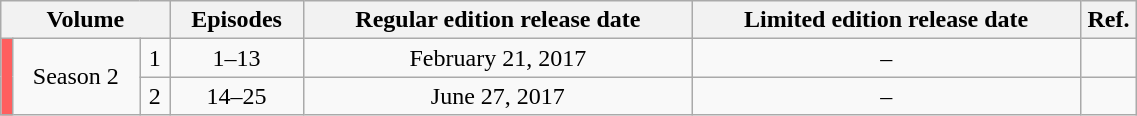<table class="wikitable" style="text-align: center; width: 60%;">
<tr>
<th colspan="3">Volume</th>
<th>Episodes</th>
<th>Regular edition release date</th>
<th>Limited edition release date</th>
<th width="5%">Ref.</th>
</tr>
<tr>
<td rowspan="2" width="1%" style="background: #FF5F5F;"></td>
<td rowspan="2">Season 2</td>
<td>1</td>
<td>1–13</td>
<td>February 21, 2017</td>
<td>–</td>
<td></td>
</tr>
<tr>
<td>2</td>
<td>14–25</td>
<td>June 27, 2017</td>
<td>–</td>
<td></td>
</tr>
</table>
